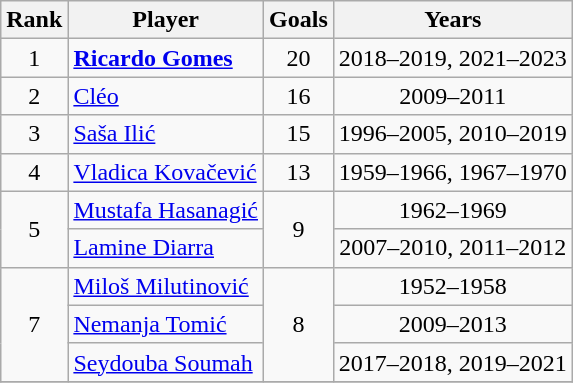<table class="wikitable" style="text-align:center">
<tr>
<th>Rank</th>
<th>Player</th>
<th>Goals</th>
<th>Years</th>
</tr>
<tr>
<td>1</td>
<td align=left> <strong><a href='#'>Ricardo Gomes</a></strong></td>
<td>20</td>
<td align=center>2018–2019, 2021–2023</td>
</tr>
<tr>
<td>2</td>
<td align=left> <a href='#'>Cléo</a></td>
<td>16</td>
<td align=center>2009–2011</td>
</tr>
<tr>
<td>3</td>
<td align=left> <a href='#'>Saša Ilić</a></td>
<td>15</td>
<td align=center>1996–2005, 2010–2019</td>
</tr>
<tr>
<td>4</td>
<td align=left> <a href='#'>Vladica Kovačević</a></td>
<td>13</td>
<td align=center>1959–1966, 1967–1970</td>
</tr>
<tr>
<td rowspan="2" align=center>5</td>
<td align=left> <a href='#'>Mustafa Hasanagić</a></td>
<td rowspan="2" align=center>9</td>
<td align=center>1962–1969</td>
</tr>
<tr>
<td align=left> <a href='#'>Lamine Diarra</a></td>
<td align=center>2007–2010, 2011–2012</td>
</tr>
<tr>
<td rowspan="3" align=center>7</td>
<td align=left> <a href='#'>Miloš Milutinović</a></td>
<td rowspan="3" align=center>8</td>
<td align=center>1952–1958</td>
</tr>
<tr>
<td align=left> <a href='#'>Nemanja Tomić</a></td>
<td align=center>2009–2013</td>
</tr>
<tr>
<td align=left> <a href='#'>Seydouba Soumah</a></td>
<td align=center>2017–2018, 2019–2021</td>
</tr>
<tr>
</tr>
</table>
